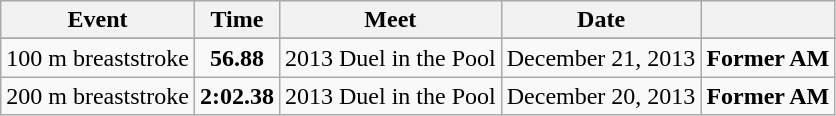<table class="wikitable">
<tr bgcolor="#eeeeee">
<th>Event</th>
<th>Time</th>
<th>Meet</th>
<th>Date</th>
<th></th>
</tr>
<tr bgcolor="#eeeeee">
</tr>
<tr>
<td>100 m breaststroke</td>
<td align="center"><strong>56.88</strong></td>
<td>2013 Duel in the Pool</td>
<td>December 21, 2013</td>
<td><strong>Former AM</strong></td>
</tr>
<tr>
<td>200 m breaststroke</td>
<td align="center"><strong>2:02.38</strong></td>
<td>2013 Duel in the Pool</td>
<td>December 20, 2013</td>
<td><strong>Former AM</strong></td>
</tr>
</table>
